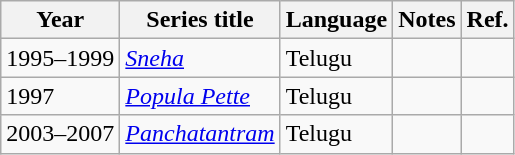<table class="wikitable">
<tr>
<th>Year</th>
<th>Series title</th>
<th>Language</th>
<th>Notes</th>
<th>Ref.</th>
</tr>
<tr>
<td>1995–1999</td>
<td><a href='#'><em>Sneha</em></a></td>
<td>Telugu</td>
<td></td>
<td></td>
</tr>
<tr>
<td>1997</td>
<td><em><a href='#'>Popula Pette</a></em></td>
<td>Telugu</td>
<td></td>
<td></td>
</tr>
<tr>
<td>2003–2007</td>
<td><em><a href='#'>Panchatantram</a></em></td>
<td>Telugu</td>
<td></td>
<td></td>
</tr>
</table>
